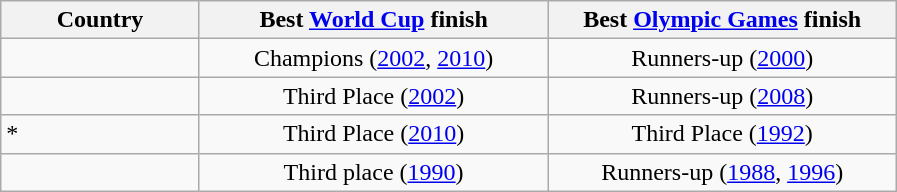<table class="wikitable">
<tr>
<th style="width:125px;">Country</th>
<th style="width:225px;">Best <a href='#'>World Cup</a> finish</th>
<th style="width:225px;">Best <a href='#'>Olympic Games</a> finish</th>
</tr>
<tr style="text-align:center;">
<td style="text-align:left;"></td>
<td>Champions (<a href='#'>2002</a>, <a href='#'>2010</a>)</td>
<td>Runners-up (<a href='#'>2000</a>)</td>
</tr>
<tr style="text-align:center;">
<td style="text-align:left;"></td>
<td>Third Place (<a href='#'>2002</a>)</td>
<td>Runners-up (<a href='#'>2008</a>)</td>
</tr>
<tr style="text-align:center;">
<td style="text-align:left;"> *</td>
<td>Third Place (<a href='#'>2010</a>)</td>
<td>Third Place (<a href='#'>1992</a>)</td>
</tr>
<tr style="text-align:center;">
<td style="text-align:left;"></td>
<td>Third place (<a href='#'>1990</a>)</td>
<td>Runners-up (<a href='#'>1988</a>, <a href='#'>1996</a>)</td>
</tr>
</table>
